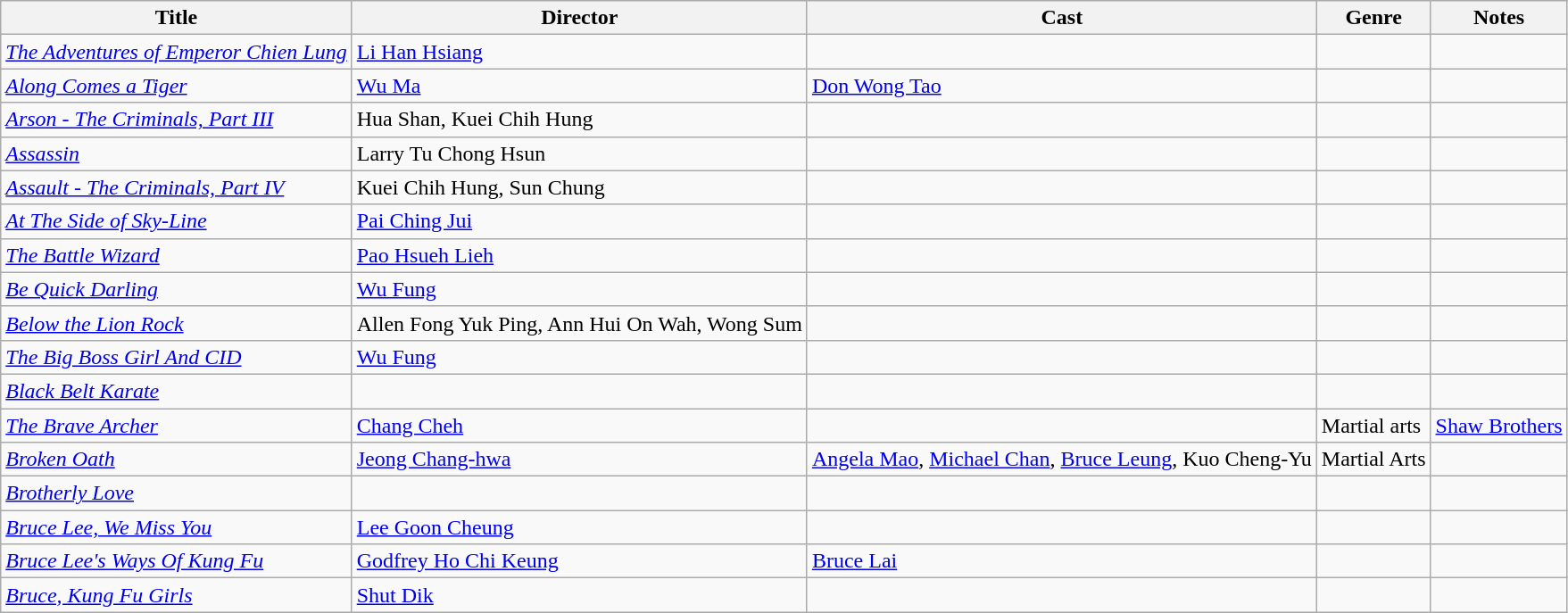<table class="wikitable">
<tr>
<th>Title</th>
<th>Director</th>
<th>Cast</th>
<th>Genre</th>
<th>Notes</th>
</tr>
<tr>
<td><em><a href='#'>The Adventures of Emperor Chien Lung</a></em></td>
<td><a href='#'>Li Han Hsiang</a></td>
<td></td>
<td></td>
<td></td>
</tr>
<tr>
<td><em><a href='#'>Along Comes a Tiger</a></em></td>
<td><a href='#'>Wu Ma</a></td>
<td><a href='#'>Don Wong Tao</a></td>
<td></td>
<td></td>
</tr>
<tr>
<td><em><a href='#'>Arson - The Criminals, Part III</a></em></td>
<td>Hua Shan, Kuei Chih Hung</td>
<td></td>
<td></td>
<td></td>
</tr>
<tr>
<td><em><a href='#'>Assassin</a></em></td>
<td>Larry Tu Chong Hsun</td>
<td></td>
<td></td>
<td></td>
</tr>
<tr>
<td><em><a href='#'>Assault - The Criminals, Part IV</a></em></td>
<td>Kuei Chih Hung, Sun Chung</td>
<td></td>
<td></td>
<td></td>
</tr>
<tr>
<td><em><a href='#'>At The Side of Sky-Line</a></em></td>
<td><a href='#'>Pai Ching Jui</a></td>
<td></td>
<td></td>
<td></td>
</tr>
<tr>
<td><em><a href='#'>The Battle Wizard</a></em></td>
<td><a href='#'>Pao Hsueh Lieh</a></td>
<td></td>
<td></td>
<td></td>
</tr>
<tr>
<td><em><a href='#'>Be Quick Darling</a></em></td>
<td><a href='#'>Wu Fung</a></td>
<td></td>
<td></td>
<td></td>
</tr>
<tr>
<td><em><a href='#'>Below the Lion Rock</a></em></td>
<td>Allen Fong Yuk Ping, Ann Hui On Wah, Wong Sum</td>
<td></td>
<td></td>
<td></td>
</tr>
<tr>
<td><em><a href='#'>The Big Boss Girl And CID</a></em></td>
<td><a href='#'>Wu Fung</a></td>
<td></td>
<td></td>
<td></td>
</tr>
<tr>
<td><em><a href='#'>Black Belt Karate</a></em></td>
<td></td>
<td></td>
<td></td>
<td></td>
</tr>
<tr>
<td><em><a href='#'>The Brave Archer</a></em></td>
<td><a href='#'>Chang Cheh</a></td>
<td></td>
<td>Martial arts</td>
<td><a href='#'>Shaw Brothers</a></td>
</tr>
<tr>
<td><em><a href='#'>Broken Oath</a></em></td>
<td><a href='#'>Jeong Chang-hwa</a></td>
<td><a href='#'>Angela Mao</a>, <a href='#'>Michael Chan</a>, <a href='#'>Bruce Leung</a>, Kuo Cheng-Yu</td>
<td>Martial Arts</td>
<td></td>
</tr>
<tr>
<td><em><a href='#'>Brotherly Love</a></em></td>
<td></td>
<td></td>
<td></td>
<td></td>
</tr>
<tr>
<td><em><a href='#'>Bruce Lee, We Miss You</a></em></td>
<td><a href='#'>Lee Goon Cheung</a></td>
<td></td>
<td></td>
<td></td>
</tr>
<tr>
<td><em><a href='#'>Bruce Lee's Ways Of Kung Fu</a></em></td>
<td><a href='#'>Godfrey Ho Chi Keung</a></td>
<td><a href='#'>Bruce Lai</a></td>
<td></td>
<td></td>
</tr>
<tr>
<td><em><a href='#'>Bruce, Kung Fu Girls</a></em></td>
<td><a href='#'>Shut Dik</a></td>
<td></td>
<td></td>
<td></td>
</tr>
</table>
